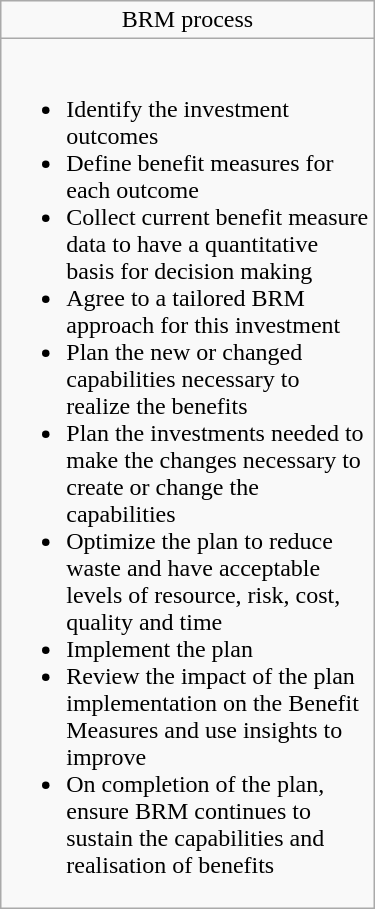<table class="wikitable floatright" | width="250">
<tr style="text-align:center;">
<td>BRM process</td>
</tr>
<tr>
<td><br><ul><li>Identify the investment outcomes</li><li>Define benefit measures for each outcome</li><li>Collect current benefit measure data to have a quantitative basis for decision making</li><li>Agree to a tailored BRM approach for this investment</li><li>Plan the new or changed capabilities necessary to realize the benefits</li><li>Plan the investments needed to make the changes necessary to create or change the capabilities</li><li>Optimize the plan to reduce waste and have acceptable levels of resource, risk, cost, quality and time</li><li>Implement the plan</li><li>Review the impact of the plan implementation on the Benefit Measures and use insights to improve</li><li>On completion of the plan, ensure BRM continues to sustain the capabilities and realisation of benefits</li></ul></td>
</tr>
</table>
